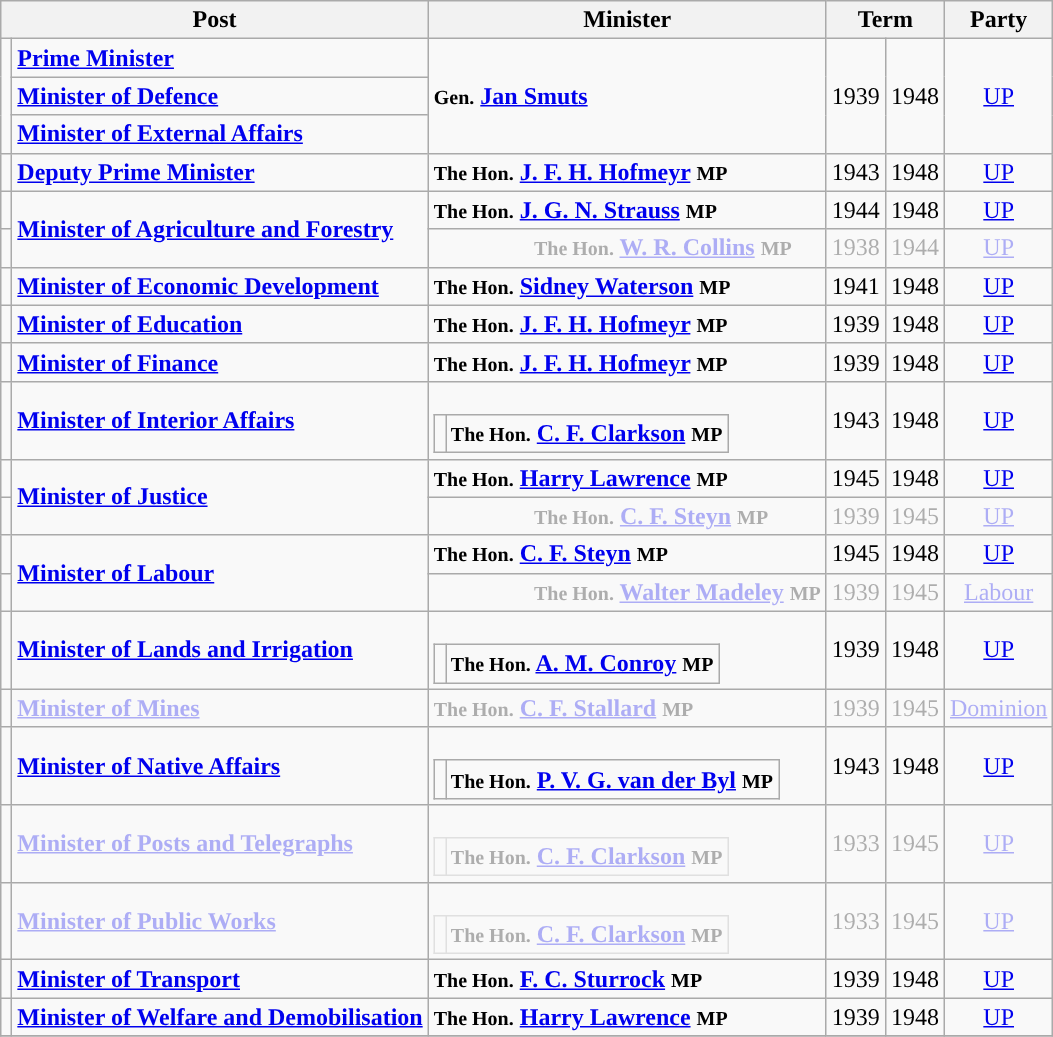<table class="wikitable">
<tr>
<th colspan=2>Post</th>
<th>Minister</th>
<th colspan=2>Term</th>
<th>Party</th>
</tr>
<tr>
<td rowspan=3 style="background-color: "></td>
<td><strong><a href='#'>Prime Minister</a></strong></td>
<td rowspan=3> <strong><small>Gen.</small> <a href='#'>Jan Smuts</a></strong></td>
<td rowspan=3>1939</td>
<td rowspan=3>1948</td>
<td rowspan=3 align=center><a href='#'>UP</a></td>
</tr>
<tr>
<td><strong><a href='#'>Minister of Defence</a></strong></td>
</tr>
<tr>
<td><strong><a href='#'>Minister of External Affairs</a></strong></td>
</tr>
<tr>
<td style="background-color: "></td>
<td><strong><a href='#'>Deputy Prime Minister</a></strong></td>
<td> <strong><small>The Hon.</small> <a href='#'>J. F. H. Hofmeyr</a> <small>MP</small></strong></td>
<td>1943</td>
<td>1948</td>
<td align=center><a href='#'>UP</a></td>
</tr>
<tr>
<td style="background-color: "></td>
<td rowspan=2><strong><a href='#'>Minister of Agriculture and Forestry</a></strong></td>
<td>  <strong><small>The Hon.</small> <a href='#'>J. G. N. Strauss</a> <small>MP</small></strong></td>
<td>1944</td>
<td>1948</td>
<td align=center><a href='#'>UP</a></td>
</tr>
<tr style="opacity:.3;">
<td style="background-color: "></td>
<td style="padding-left:70px"><strong><small>The Hon.</small> <a href='#'>W. R. Collins</a> <small>MP</small></strong></td>
<td>1938</td>
<td>1944</td>
<td align=center><a href='#'>UP</a></td>
</tr>
<tr>
<td style="background-color: "></td>
<td><strong><a href='#'>Minister of Economic Development</a></strong><br><em></em></td>
<td> <strong><small>The Hon.</small> <a href='#'>Sidney Waterson</a> <small>MP</small></strong></td>
<td>1941</td>
<td>1948</td>
<td align=center><a href='#'>UP</a></td>
</tr>
<tr>
<td style="background-color: "></td>
<td><strong><a href='#'>Minister of Education</a></strong></td>
<td> <strong><small>The Hon.</small> <a href='#'>J. F. H. Hofmeyr</a> <small>MP</small></strong></td>
<td>1939</td>
<td>1948</td>
<td align=center><a href='#'>UP</a></td>
</tr>
<tr>
<td style="background-color: "></td>
<td><strong><a href='#'>Minister of Finance</a></strong></td>
<td> <strong><small>The Hon.</small> <a href='#'>J. F. H. Hofmeyr</a> <small>MP</small></strong></td>
<td>1939</td>
<td>1948</td>
<td align=center><a href='#'>UP</a></td>
</tr>
<tr>
<td style="background-color: "></td>
<td><strong><a href='#'>Minister of Interior Affairs</a></strong></td>
<td><br><table style="border-collapse: collapse;" |>
<tr>
<td></td>
<td style="padding-left:3px;"><strong><small>The Hon.</small> <a href='#'>C. F. Clarkson</a> <small>MP</small></strong></td>
</tr>
</table>
</td>
<td>1943</td>
<td>1948</td>
<td align=center><a href='#'>UP</a></td>
</tr>
<tr>
<td style="background-color: "></td>
<td rowspan=2><strong><a href='#'>Minister of Justice</a></strong></td>
<td> <strong><small>The Hon.</small> <a href='#'>Harry Lawrence</a> <small>MP</small></strong></td>
<td>1945</td>
<td>1948</td>
<td align=center><a href='#'>UP</a></td>
</tr>
<tr style="opacity:.3;">
<td style="background-color: "></td>
<td style="padding-left:70px"><strong><small>The Hon.</small> <a href='#'>C. F. Steyn</a> <small>MP</small></strong></td>
<td>1939</td>
<td>1945</td>
<td align=center><a href='#'>UP</a></td>
</tr>
<tr>
<td style="background-color: "></td>
<td rowspan=2><strong><a href='#'>Minister of Labour</a></strong></td>
<td> <strong><small>The Hon.</small> <a href='#'>C. F. Steyn</a> <small>MP</small></strong></td>
<td>1945</td>
<td>1948</td>
<td align=center><a href='#'>UP</a></td>
</tr>
<tr style="opacity:.3;">
<td style="background-color: "></td>
<td style="padding-left:70px"><strong><small>The Hon.</small> <a href='#'>Walter Madeley</a> <small>MP</small></strong></td>
<td>1939</td>
<td>1945</td>
<td align=center><a href='#'>Labour</a></td>
</tr>
<tr>
<td style="background-color: "></td>
<td><strong><a href='#'>Minister of Lands and Irrigation</a></strong></td>
<td><br><table style="border-collapse: collapse;" |>
<tr>
<td></td>
<td style="padding-left:3px;"><strong><small>The Hon.</small> <a href='#'>A. M. Conroy</a> <small>MP</small></strong></td>
</tr>
</table>
</td>
<td>1939</td>
<td>1948</td>
<td align=center><a href='#'>UP</a></td>
</tr>
<tr style="opacity:.3;">
<td style="background-color: "></td>
<td><strong><a href='#'>Minister of Mines</a></strong></td>
<td> <strong><small>The Hon.</small> <a href='#'>C. F. Stallard</a> <small>MP</small></strong></td>
<td>1939</td>
<td>1945</td>
<td align=center><a href='#'>Dominion</a></td>
</tr>
<tr>
<td style="background-color: "></td>
<td><strong><a href='#'>Minister of Native Affairs</a></strong></td>
<td><br><table style="border-collapse: collapse;" |>
<tr>
<td></td>
<td style="padding-left:3px;"><strong><small>The Hon.</small> <a href='#'>P. V. G. van der Byl</a> <small>MP</small></strong></td>
</tr>
</table>
</td>
<td>1943</td>
<td>1948</td>
<td align=center><a href='#'>UP</a></td>
</tr>
<tr style="opacity:.3;">
<td style="background-color: "></td>
<td><strong><a href='#'>Minister of Posts and Telegraphs</a></strong></td>
<td><br><table style="border-collapse: collapse;" |>
<tr>
<td></td>
<td style="padding-left:3px;"><strong><small>The Hon.</small> <a href='#'>C. F. Clarkson</a> <small>MP</small></strong></td>
</tr>
</table>
</td>
<td>1933</td>
<td>1945</td>
<td align=center><a href='#'>UP</a></td>
</tr>
<tr style="opacity:.3;">
<td style="background-color: "></td>
<td><strong><a href='#'>Minister of Public Works</a></strong></td>
<td><br><table style="border-collapse: collapse;" |>
<tr>
<td></td>
<td style="padding-left:3px;"><strong><small>The Hon.</small> <a href='#'>C. F. Clarkson</a> <small>MP</small></strong></td>
</tr>
</table>
</td>
<td>1933</td>
<td>1945</td>
<td align=center><a href='#'>UP</a></td>
</tr>
<tr>
<td style="background-color: "></td>
<td><strong><a href='#'>Minister of Transport</a></strong><br><em></em></td>
<td> <strong><small>The Hon.</small> <a href='#'>F. C. Sturrock</a> <small>MP</small></strong></td>
<td>1939</td>
<td>1948</td>
<td align=center><a href='#'>UP</a></td>
</tr>
<tr>
<td style="background-color: "></td>
<td><strong><a href='#'>Minister of Welfare and Demobilisation</a></strong><br><em></em></td>
<td> <strong><small>The Hon.</small> <a href='#'>Harry Lawrence</a> <small>MP</small></strong></td>
<td>1939</td>
<td>1948</td>
<td align=center><a href='#'>UP</a></td>
</tr>
<tr>
</tr>
</table>
